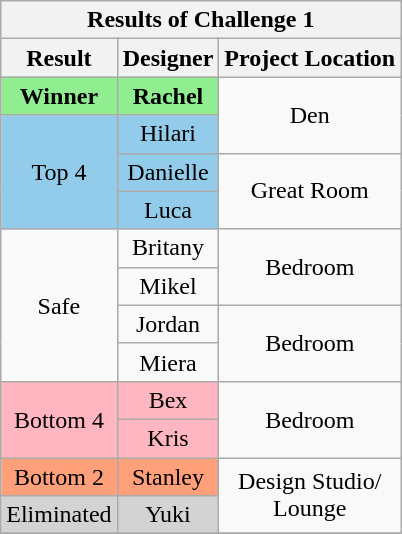<table class="wikitable" style="text-align:center">
<tr>
<th colspan="4">Results of Challenge 1</th>
</tr>
<tr>
<th>Result</th>
<th>Designer</th>
<th>Project Location</th>
</tr>
<tr>
<td bgcolor="lightgreen"><strong>Winner</strong></td>
<td bgcolor="lightgreen"><strong>Rachel</strong></td>
<td rowspan="2">Den</td>
</tr>
<tr>
<td rowspan="3" bgcolor="#93CCEA">Top 4</td>
<td bgcolor="#93CCEA">Hilari</td>
</tr>
<tr>
<td bgcolor="#93CCEA">Danielle</td>
<td rowspan="2">Great Room</td>
</tr>
<tr>
<td bgcolor="#93CCEA">Luca</td>
</tr>
<tr>
<td rowspan="4">Safe</td>
<td>Britany</td>
<td rowspan="2">Bedroom</td>
</tr>
<tr>
<td>Mikel</td>
</tr>
<tr>
<td>Jordan</td>
<td rowspan="2">Bedroom</td>
</tr>
<tr>
<td>Miera</td>
</tr>
<tr>
<td rowspan="2" bgcolor="#FFB6C1">Bottom 4</td>
<td bgcolor="#FFB6C1">Bex</td>
<td rowspan="2">Bedroom</td>
</tr>
<tr>
<td bgcolor="#FFB6C1">Kris</td>
</tr>
<tr>
<td bgcolor="#FFA07A">Bottom 2</td>
<td bgcolor="#FFA07A">Stanley</td>
<td rowspan="2">Design Studio/<br>Lounge</td>
</tr>
<tr>
<td bgcolor="lightgrey">Eliminated</td>
<td bgcolor="lightgrey">Yuki</td>
</tr>
<tr>
</tr>
</table>
